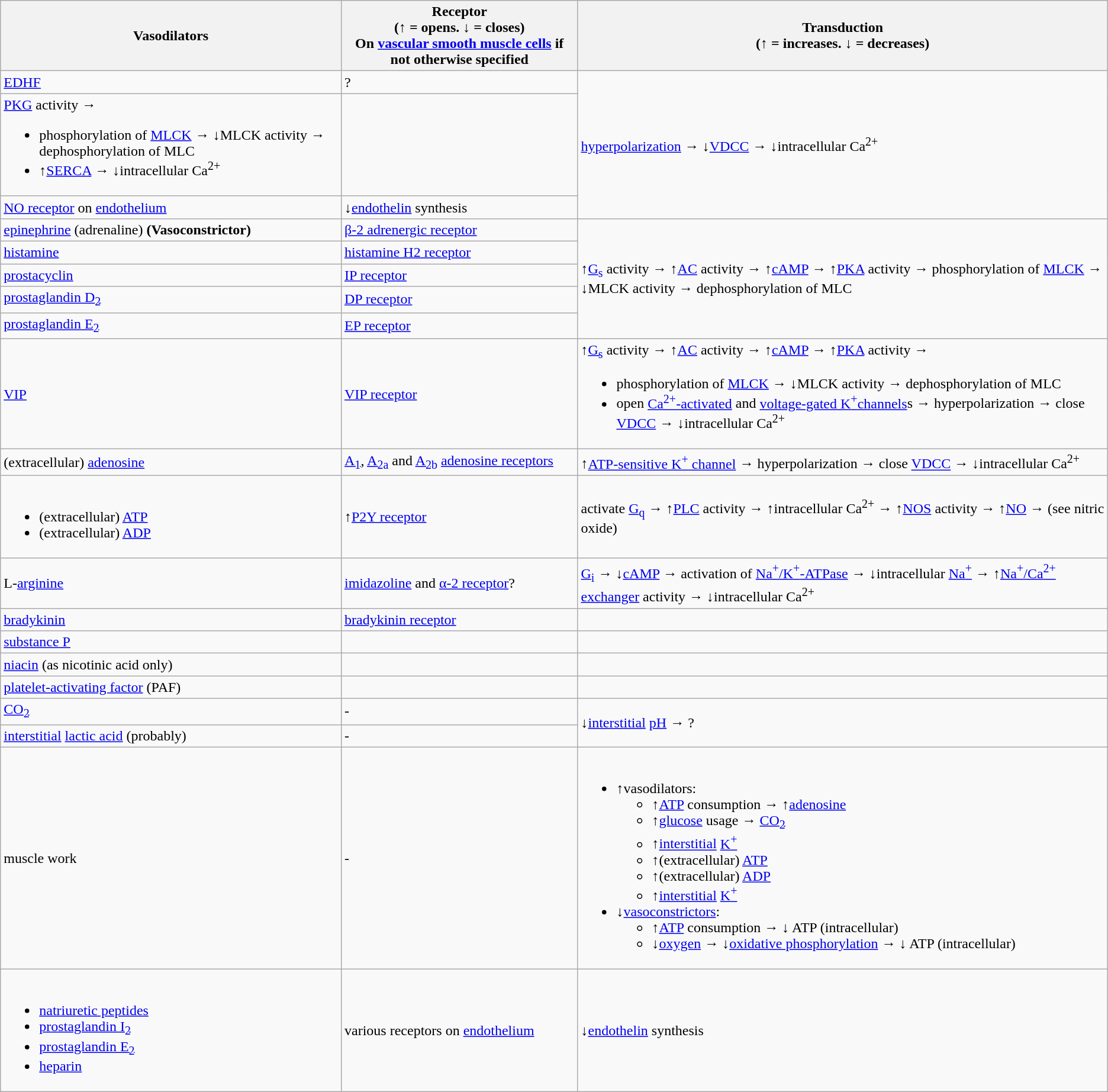<table class="wikitable">
<tr>
<th>Vasodilators </th>
<th>Receptor <br> (↑ = opens. ↓ = closes)  <br> <span> On <a href='#'>vascular smooth muscle cells</a> if not otherwise specified</span></th>
<th>Transduction <br> (↑ = increases. ↓ = decreases) </th>
</tr>
<tr>
<td><a href='#'>EDHF</a></td>
<td>?</td>
<td rowspan=3><a href='#'>hyperpolarization</a> → ↓<a href='#'>VDCC</a> → ↓intracellular Ca<sup>2+</sup></td>
</tr>
<tr>
<td><a href='#'>PKG</a> activity →<br><ul><li>phosphorylation of <a href='#'>MLCK</a> → ↓MLCK activity → dephosphorylation of MLC</li><li>↑<a href='#'>SERCA</a> → ↓intracellular Ca<sup>2+</sup></li></ul></td>
</tr>
<tr>
<td><a href='#'>NO receptor</a> on <a href='#'>endothelium</a></td>
<td>↓<a href='#'>endothelin</a> synthesis </td>
</tr>
<tr>
<td><a href='#'>epinephrine</a> (adrenaline) <strong>(Vasoconstrictor)</strong></td>
<td><a href='#'>β-2 adrenergic receptor</a></td>
<td rowspan=5>↑<a href='#'>G<sub>s</sub></a> activity → ↑<a href='#'>AC</a> activity → ↑<a href='#'>cAMP</a> → ↑<a href='#'>PKA</a> activity → phosphorylation of <a href='#'>MLCK</a> → ↓MLCK activity → dephosphorylation of MLC</td>
</tr>
<tr>
<td><a href='#'>histamine</a></td>
<td><a href='#'>histamine H2 receptor</a></td>
</tr>
<tr>
<td><a href='#'>prostacyclin</a></td>
<td><a href='#'>IP receptor</a></td>
</tr>
<tr>
<td><a href='#'>prostaglandin D<sub>2</sub></a></td>
<td><a href='#'>DP receptor</a></td>
</tr>
<tr>
<td><a href='#'>prostaglandin E<sub>2</sub></a></td>
<td><a href='#'>EP receptor</a></td>
</tr>
<tr>
<td><a href='#'>VIP</a></td>
<td><a href='#'>VIP receptor</a></td>
<td>↑<a href='#'>G<sub>s</sub></a> activity → ↑<a href='#'>AC</a> activity → ↑<a href='#'>cAMP</a> → ↑<a href='#'>PKA</a> activity →<br><ul><li>phosphorylation of <a href='#'>MLCK</a> → ↓MLCK activity → dephosphorylation of MLC</li><li>open <a href='#'>Ca<sup>2+</sup>-activated</a> and <a href='#'>voltage-gated K<sup>+</sup>channels</a>s → hyperpolarization →  close <a href='#'>VDCC</a> → ↓intracellular Ca<sup>2+</sup></li></ul></td>
</tr>
<tr>
<td>(extracellular) <a href='#'>adenosine</a></td>
<td><a href='#'>A<sub>1</sub></a>, <a href='#'>A<sub>2a</sub></a> and <a href='#'>A<sub>2b</sub></a> <a href='#'>adenosine receptors</a></td>
<td>↑<a href='#'>ATP-sensitive K<sup>+</sup> channel</a> → hyperpolarization → close <a href='#'>VDCC</a> → ↓intracellular Ca<sup>2+</sup></td>
</tr>
<tr>
<td><br><ul><li>(extracellular) <a href='#'>ATP</a></li><li>(extracellular) <a href='#'>ADP</a></li></ul></td>
<td>↑<a href='#'>P2Y receptor</a></td>
<td>activate <a href='#'>G<sub>q</sub></a> → ↑<a href='#'>PLC</a> activity → ↑intracellular Ca<sup>2+</sup> → ↑<a href='#'>NOS</a> activity → ↑<a href='#'>NO</a> → (see nitric oxide)</td>
</tr>
<tr>
<td>L-<a href='#'>arginine</a></td>
<td><a href='#'>imidazoline</a> and <a href='#'>α-2 receptor</a>?</td>
<td><a href='#'>G<sub>i</sub></a> → ↓<a href='#'>cAMP</a> → activation of <a href='#'>Na<sup>+</sup>/K<sup>+</sup>-ATPase</a> → ↓intracellular <a href='#'>Na<sup>+</sup></a> → ↑<a href='#'>Na<sup>+</sup>/Ca<sup>2+</sup> exchanger</a> activity → ↓intracellular Ca<sup>2+</sup></td>
</tr>
<tr>
<td><a href='#'>bradykinin</a></td>
<td><a href='#'>bradykinin receptor</a></td>
<td></td>
</tr>
<tr>
<td><a href='#'>substance P</a></td>
<td></td>
<td></td>
</tr>
<tr>
<td><a href='#'>niacin</a> (as nicotinic acid only)</td>
<td></td>
<td></td>
</tr>
<tr>
<td><a href='#'>platelet-activating factor</a> (PAF)</td>
<td></td>
<td></td>
</tr>
<tr>
<td><a href='#'>CO<sub>2</sub></a></td>
<td>-</td>
<td rowspan=2>↓<a href='#'>interstitial</a> <a href='#'>pH</a> → ?</td>
</tr>
<tr>
<td><a href='#'>interstitial</a> <a href='#'>lactic acid</a> (probably)</td>
<td>-</td>
</tr>
<tr>
<td>muscle work</td>
<td>-</td>
<td><br><ul><li>↑vasodilators:<ul><li>↑<a href='#'>ATP</a> consumption → ↑<a href='#'>adenosine</a></li><li>↑<a href='#'>glucose</a> usage → <a href='#'>CO<sub>2</sub></a></li><li>↑<a href='#'>interstitial</a> <a href='#'>K<sup>+</sup></a></li><li>↑(extracellular) <a href='#'>ATP</a></li><li>↑(extracellular) <a href='#'>ADP</a></li><li>↑<a href='#'>interstitial</a> <a href='#'>K<sup>+</sup></a></li></ul></li><li>↓<a href='#'>vasoconstrictors</a>:<ul><li>↑<a href='#'>ATP</a> consumption → ↓ ATP (intracellular)</li><li>↓<a href='#'>oxygen</a> → ↓<a href='#'>oxidative phosphorylation</a> → ↓ ATP (intracellular)</li></ul></li></ul></td>
</tr>
<tr>
<td><br><ul><li><a href='#'>natriuretic peptides</a></li><li><a href='#'>prostaglandin I<sub>2</sub></a></li><li><a href='#'>prostaglandin E<sub>2</sub></a></li><li><a href='#'>heparin</a></li></ul></td>
<td>various receptors on <a href='#'>endothelium</a></td>
<td>↓<a href='#'>endothelin</a> synthesis </td>
</tr>
</table>
